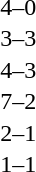<table cellspacing=1 width=70%>
<tr>
<th width=25%></th>
<th width=30%></th>
<th width=15%></th>
<th width=30%></th>
</tr>
<tr>
<td></td>
<td align=right></td>
<td align=center>4–0</td>
<td></td>
</tr>
<tr>
<td></td>
<td align=right></td>
<td align=center>3–3</td>
<td></td>
</tr>
<tr>
<td></td>
<td align=right></td>
<td align=center>4–3</td>
<td></td>
</tr>
<tr>
<td></td>
<td align=right></td>
<td align=center>7–2</td>
<td></td>
</tr>
<tr>
<td></td>
<td align=right></td>
<td align=center>2–1</td>
<td></td>
</tr>
<tr>
<td></td>
<td align=right></td>
<td align=center>1–1</td>
<td></td>
</tr>
</table>
